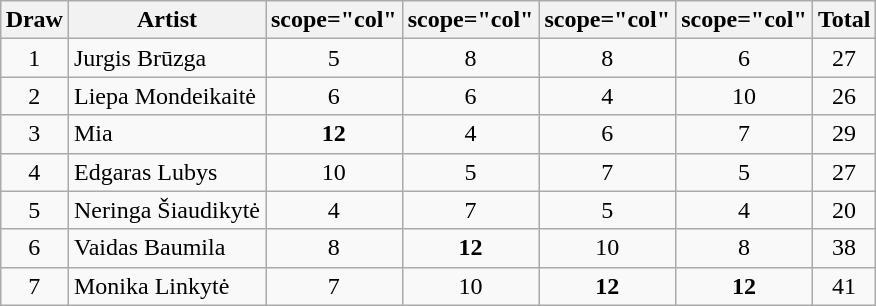<table class="wikitable collapsible" style="margin: 1em auto 1em auto; text-align:center;">
<tr>
<th>Draw</th>
<th>Artist</th>
<th>scope="col" </th>
<th>scope="col" </th>
<th>scope="col" </th>
<th>scope="col" </th>
<th>Total</th>
</tr>
<tr>
<td>1</td>
<td align="left">Jurgis Brūzga</td>
<td>5</td>
<td>8</td>
<td>8</td>
<td>6</td>
<td>27</td>
</tr>
<tr>
<td>2</td>
<td align="left">Liepa Mondeikaitė</td>
<td>6</td>
<td>6</td>
<td>4</td>
<td>10</td>
<td>26</td>
</tr>
<tr>
<td>3</td>
<td align="left">Mia</td>
<td><strong>12</strong></td>
<td>4</td>
<td>6</td>
<td>7</td>
<td>29</td>
</tr>
<tr>
<td>4</td>
<td align="left">Edgaras Lubys</td>
<td>10</td>
<td>5</td>
<td>7</td>
<td>5</td>
<td>27</td>
</tr>
<tr>
<td>5</td>
<td align="left">Neringa Šiaudikytė</td>
<td>4</td>
<td>7</td>
<td>5</td>
<td>4</td>
<td>20</td>
</tr>
<tr>
<td>6</td>
<td align="left">Vaidas Baumila</td>
<td>8</td>
<td><strong>12</strong></td>
<td>10</td>
<td>8</td>
<td>38</td>
</tr>
<tr>
<td>7</td>
<td align="left">Monika Linkytė</td>
<td>7</td>
<td>10</td>
<td><strong>12</strong></td>
<td><strong>12</strong></td>
<td>41</td>
</tr>
</table>
